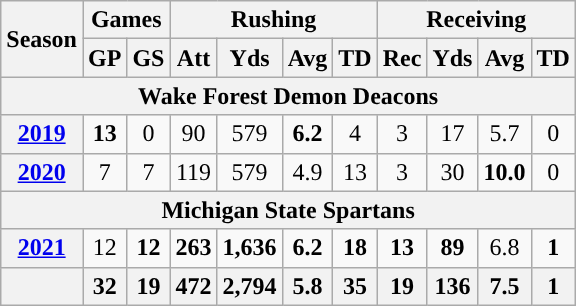<table class="wikitable" style="text-align:center;">
<tr>
<th rowspan="2">Season</th>
<th colspan="2">Games</th>
<th colspan="4">Rushing</th>
<th colspan="4">Receiving</th>
</tr>
<tr>
<th>GP</th>
<th>GS</th>
<th>Att</th>
<th>Yds</th>
<th>Avg</th>
<th>TD</th>
<th>Rec</th>
<th>Yds</th>
<th>Avg</th>
<th>TD</th>
</tr>
<tr>
<th colspan="15">Wake Forest Demon Deacons</th>
</tr>
<tr>
<th><a href='#'>2019</a></th>
<td><strong>13</strong></td>
<td>0</td>
<td>90</td>
<td>579</td>
<td><strong>6.2</strong></td>
<td>4</td>
<td>3</td>
<td>17</td>
<td>5.7</td>
<td>0</td>
</tr>
<tr>
<th><a href='#'>2020</a></th>
<td>7</td>
<td>7</td>
<td>119</td>
<td>579</td>
<td>4.9</td>
<td>13</td>
<td>3</td>
<td>30</td>
<td><strong>10.0</strong></td>
<td>0</td>
</tr>
<tr>
<th colspan="15">Michigan State Spartans</th>
</tr>
<tr>
<th><a href='#'>2021</a></th>
<td>12</td>
<td><strong>12</strong></td>
<td><strong>263</strong></td>
<td><strong>1,636</strong></td>
<td><strong>6.2</strong></td>
<td><strong>18</strong></td>
<td><strong>13</strong></td>
<td><strong>89</strong></td>
<td>6.8</td>
<td><strong>1</strong></td>
</tr>
<tr>
<th></th>
<th>32</th>
<th>19</th>
<th>472</th>
<th>2,794</th>
<th>5.8</th>
<th>35</th>
<th>19</th>
<th>136</th>
<th>7.5</th>
<th>1</th>
</tr>
</table>
